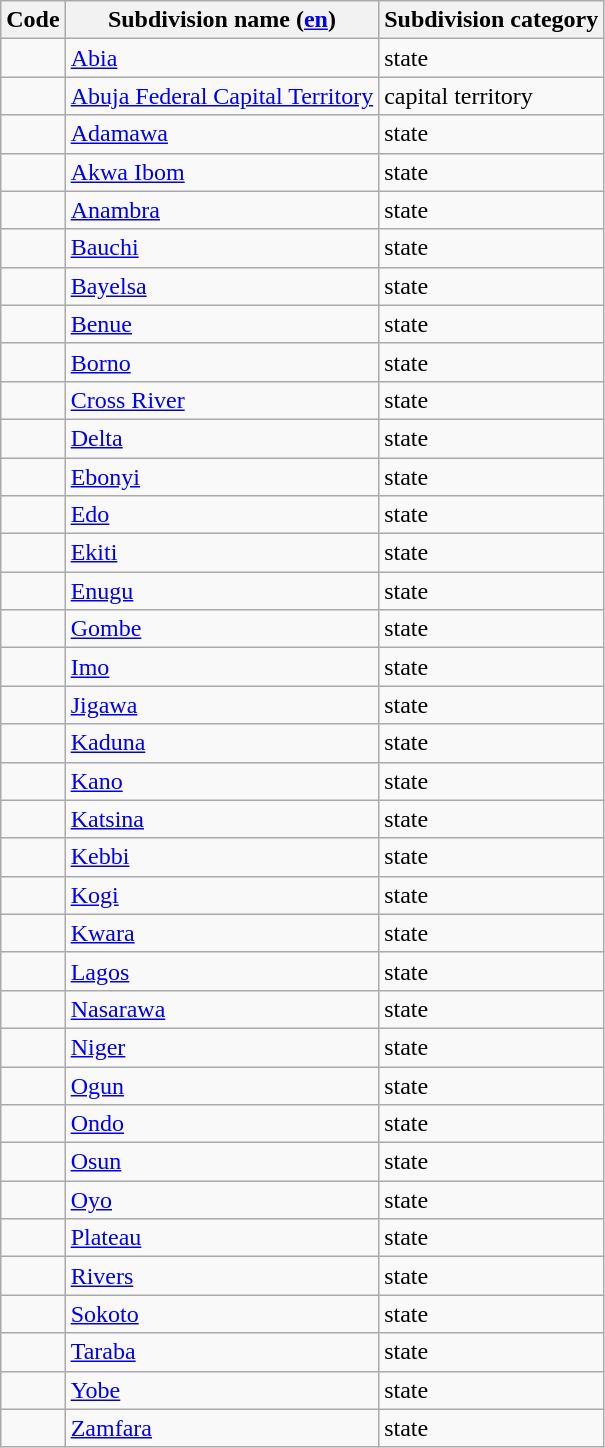<table class="wikitable sortable">
<tr>
<th>Code</th>
<th>Subdivision name (<a href='#'>en</a>)</th>
<th>Subdivision category</th>
</tr>
<tr>
<td></td>
<td><a href='#'>Abia</a></td>
<td>state</td>
</tr>
<tr>
<td></td>
<td><a href='#'>Abuja Federal Capital Territory</a></td>
<td>capital territory</td>
</tr>
<tr>
<td></td>
<td><a href='#'>Adamawa</a></td>
<td>state</td>
</tr>
<tr>
<td></td>
<td><a href='#'>Akwa Ibom</a></td>
<td>state</td>
</tr>
<tr>
<td></td>
<td><a href='#'>Anambra</a></td>
<td>state</td>
</tr>
<tr>
<td></td>
<td><a href='#'>Bauchi</a></td>
<td>state</td>
</tr>
<tr>
<td></td>
<td><a href='#'>Bayelsa</a></td>
<td>state</td>
</tr>
<tr>
<td></td>
<td><a href='#'>Benue</a></td>
<td>state</td>
</tr>
<tr>
<td></td>
<td><a href='#'>Borno</a></td>
<td>state</td>
</tr>
<tr>
<td></td>
<td><a href='#'>Cross River</a></td>
<td>state</td>
</tr>
<tr>
<td></td>
<td><a href='#'>Delta</a></td>
<td>state</td>
</tr>
<tr>
<td></td>
<td><a href='#'>Ebonyi</a></td>
<td>state</td>
</tr>
<tr>
<td></td>
<td><a href='#'>Edo</a></td>
<td>state</td>
</tr>
<tr>
<td></td>
<td><a href='#'>Ekiti</a></td>
<td>state</td>
</tr>
<tr>
<td></td>
<td><a href='#'>Enugu</a></td>
<td>state</td>
</tr>
<tr>
<td></td>
<td><a href='#'>Gombe</a></td>
<td>state</td>
</tr>
<tr>
<td></td>
<td><a href='#'>Imo</a></td>
<td>state</td>
</tr>
<tr>
<td></td>
<td><a href='#'>Jigawa</a></td>
<td>state</td>
</tr>
<tr>
<td></td>
<td><a href='#'>Kaduna</a></td>
<td>state</td>
</tr>
<tr>
<td></td>
<td><a href='#'>Kano</a></td>
<td>state</td>
</tr>
<tr>
<td></td>
<td><a href='#'>Katsina</a></td>
<td>state</td>
</tr>
<tr>
<td></td>
<td><a href='#'>Kebbi</a></td>
<td>state</td>
</tr>
<tr>
<td></td>
<td><a href='#'>Kogi</a></td>
<td>state</td>
</tr>
<tr>
<td></td>
<td><a href='#'>Kwara</a></td>
<td>state</td>
</tr>
<tr>
<td></td>
<td><a href='#'>Lagos</a></td>
<td>state</td>
</tr>
<tr>
<td></td>
<td><a href='#'>Nasarawa</a></td>
<td>state</td>
</tr>
<tr>
<td></td>
<td><a href='#'>Niger</a></td>
<td>state</td>
</tr>
<tr>
<td></td>
<td><a href='#'>Ogun</a></td>
<td>state</td>
</tr>
<tr>
<td></td>
<td><a href='#'>Ondo</a></td>
<td>state</td>
</tr>
<tr>
<td></td>
<td><a href='#'>Osun</a></td>
<td>state</td>
</tr>
<tr>
<td></td>
<td><a href='#'>Oyo</a></td>
<td>state</td>
</tr>
<tr>
<td></td>
<td><a href='#'>Plateau</a></td>
<td>state</td>
</tr>
<tr>
<td></td>
<td><a href='#'>Rivers</a></td>
<td>state</td>
</tr>
<tr>
<td></td>
<td><a href='#'>Sokoto</a></td>
<td>state</td>
</tr>
<tr>
<td></td>
<td><a href='#'>Taraba</a></td>
<td>state</td>
</tr>
<tr>
<td></td>
<td><a href='#'>Yobe</a></td>
<td>state</td>
</tr>
<tr>
<td></td>
<td><a href='#'>Zamfara</a></td>
<td>state</td>
</tr>
</table>
